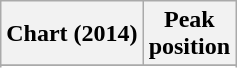<table class="wikitable sortable plainrowheaders">
<tr>
<th scope="col">Chart (2014)</th>
<th scope="col">Peak<br>position</th>
</tr>
<tr>
</tr>
<tr>
</tr>
</table>
